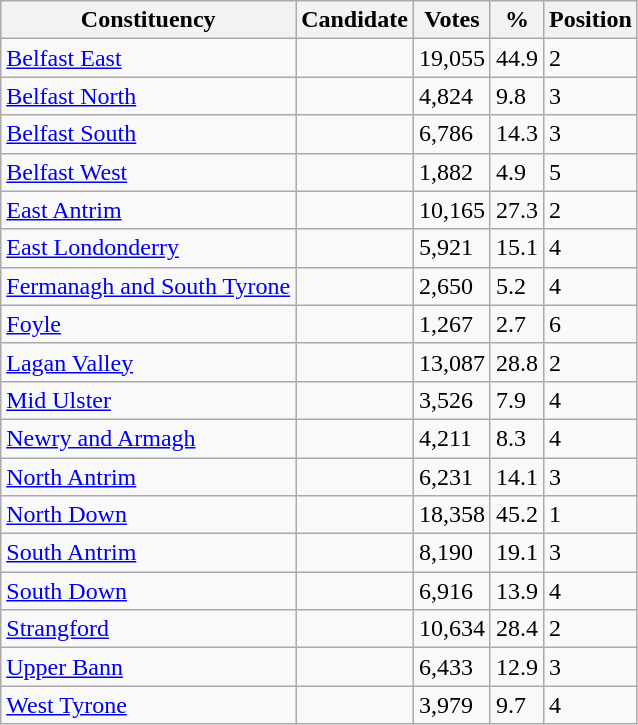<table class="wikitable sortable">
<tr>
<th>Constituency</th>
<th>Candidate</th>
<th>Votes</th>
<th>%</th>
<th>Position</th>
</tr>
<tr>
<td><a href='#'>Belfast East</a></td>
<td></td>
<td>19,055</td>
<td>44.9</td>
<td>2</td>
</tr>
<tr>
<td><a href='#'>Belfast North</a></td>
<td></td>
<td>4,824</td>
<td>9.8</td>
<td>3</td>
</tr>
<tr>
<td><a href='#'>Belfast South</a></td>
<td></td>
<td>6,786</td>
<td>14.3</td>
<td>3</td>
</tr>
<tr>
<td><a href='#'>Belfast West</a></td>
<td></td>
<td>1,882</td>
<td>4.9</td>
<td>5</td>
</tr>
<tr>
<td><a href='#'>East Antrim</a></td>
<td></td>
<td>10,165</td>
<td>27.3</td>
<td>2</td>
</tr>
<tr>
<td><a href='#'>East Londonderry</a></td>
<td></td>
<td>5,921</td>
<td>15.1</td>
<td>4</td>
</tr>
<tr>
<td><a href='#'>Fermanagh and South Tyrone</a></td>
<td></td>
<td>2,650</td>
<td>5.2</td>
<td>4</td>
</tr>
<tr>
<td><a href='#'>Foyle</a></td>
<td></td>
<td>1,267</td>
<td>2.7</td>
<td>6</td>
</tr>
<tr>
<td><a href='#'>Lagan Valley</a></td>
<td></td>
<td>13,087</td>
<td>28.8</td>
<td>2</td>
</tr>
<tr>
<td><a href='#'>Mid Ulster</a></td>
<td></td>
<td>3,526</td>
<td>7.9</td>
<td>4</td>
</tr>
<tr>
<td><a href='#'>Newry and Armagh</a></td>
<td></td>
<td>4,211</td>
<td>8.3</td>
<td>4</td>
</tr>
<tr>
<td><a href='#'>North Antrim</a></td>
<td></td>
<td>6,231</td>
<td>14.1</td>
<td>3</td>
</tr>
<tr>
<td><a href='#'>North Down</a></td>
<td></td>
<td>18,358</td>
<td>45.2</td>
<td>1</td>
</tr>
<tr>
<td><a href='#'>South Antrim</a></td>
<td></td>
<td>8,190</td>
<td>19.1</td>
<td>3</td>
</tr>
<tr>
<td><a href='#'>South Down</a></td>
<td></td>
<td>6,916</td>
<td>13.9</td>
<td>4</td>
</tr>
<tr>
<td><a href='#'>Strangford</a></td>
<td></td>
<td>10,634</td>
<td>28.4</td>
<td>2</td>
</tr>
<tr>
<td><a href='#'>Upper Bann</a></td>
<td></td>
<td>6,433</td>
<td>12.9</td>
<td>3</td>
</tr>
<tr>
<td><a href='#'>West Tyrone</a></td>
<td></td>
<td>3,979</td>
<td>9.7</td>
<td>4</td>
</tr>
</table>
